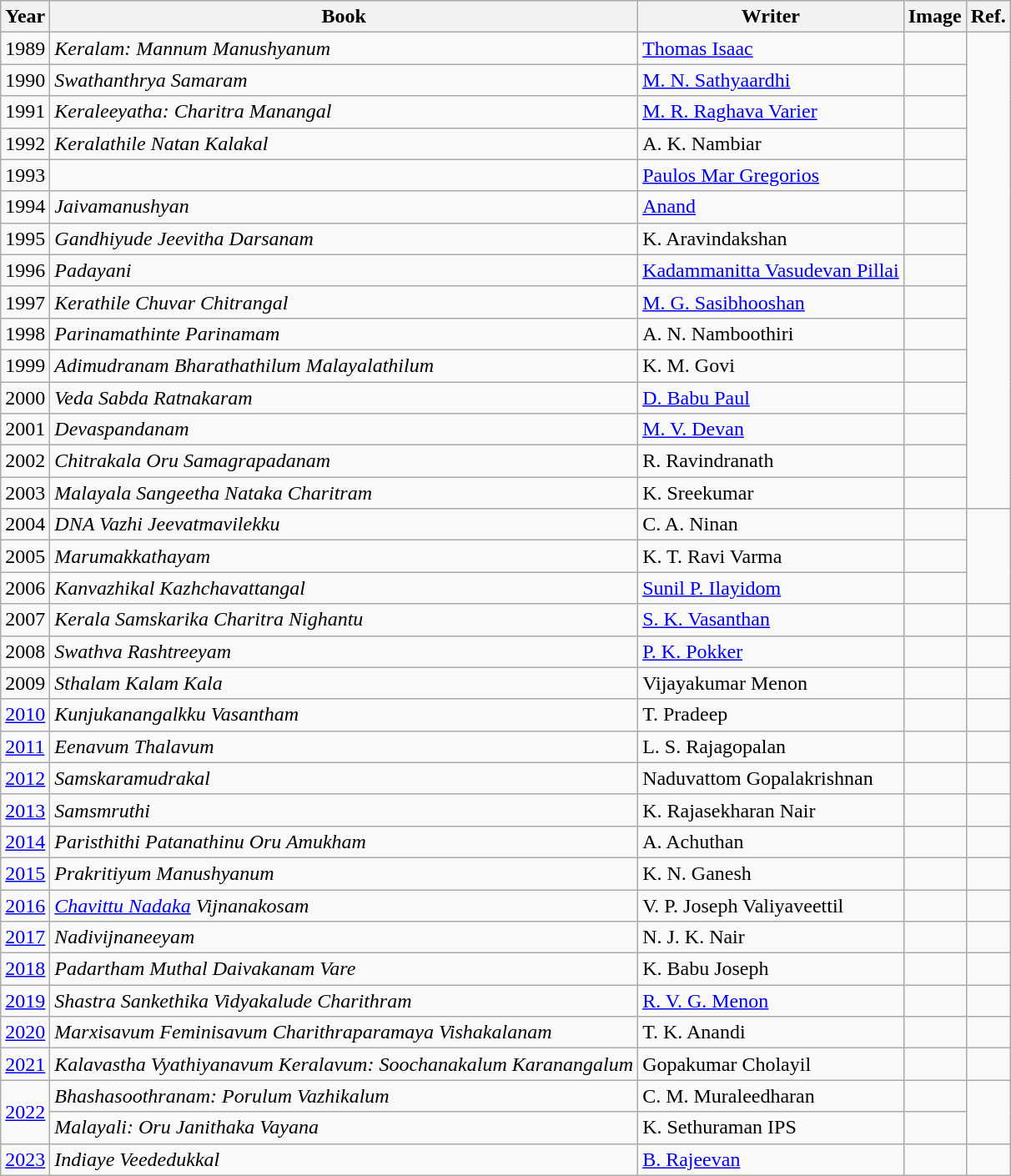<table class="wikitable sortable">
<tr>
<th>Year</th>
<th>Book</th>
<th>Writer</th>
<th>Image</th>
<th class="unsortable">Ref.</th>
</tr>
<tr>
<td>1989</td>
<td><em>Keralam: Mannum Manushyanum</em></td>
<td><a href='#'>Thomas Isaac</a></td>
<td></td>
<td rowspan=15></td>
</tr>
<tr>
<td>1990</td>
<td><em>Swathanthrya Samaram</em></td>
<td><a href='#'>M. N. Sathyaardhi</a></td>
<td></td>
</tr>
<tr>
<td>1991</td>
<td><em>Keraleeyatha: Charitra Manangal</em></td>
<td><a href='#'>M. R. Raghava Varier</a></td>
<td></td>
</tr>
<tr>
<td>1992</td>
<td><em>Keralathile Natan Kalakal</em></td>
<td>A. K. Nambiar</td>
<td></td>
</tr>
<tr>
<td>1993</td>
<td><em></em></td>
<td><a href='#'>Paulos Mar Gregorios</a></td>
<td></td>
</tr>
<tr>
<td>1994</td>
<td><em>Jaivamanushyan</em></td>
<td><a href='#'>Anand</a></td>
<td></td>
</tr>
<tr>
<td>1995</td>
<td><em>Gandhiyude Jeevitha Darsanam</em></td>
<td>K. Aravindakshan</td>
<td></td>
</tr>
<tr>
<td>1996</td>
<td><em>Padayani</em></td>
<td><a href='#'>Kadammanitta Vasudevan Pillai</a></td>
<td></td>
</tr>
<tr>
<td>1997</td>
<td><em>Kerathile Chuvar Chitrangal</em></td>
<td><a href='#'>M. G. Sasibhooshan</a></td>
<td></td>
</tr>
<tr>
<td>1998</td>
<td><em>Parinamathinte Parinamam</em></td>
<td>A. N. Namboothiri</td>
<td></td>
</tr>
<tr>
<td>1999</td>
<td><em>Adimudranam Bharathathilum Malayalathilum</em></td>
<td>K. M. Govi</td>
<td></td>
</tr>
<tr>
<td>2000</td>
<td><em>Veda Sabda Ratnakaram</em></td>
<td><a href='#'>D. Babu Paul</a></td>
<td></td>
</tr>
<tr>
<td>2001</td>
<td><em>Devaspandanam</em></td>
<td><a href='#'>M. V. Devan</a></td>
<td></td>
</tr>
<tr>
<td>2002</td>
<td><em>Chitrakala Oru Samagrapadanam</em></td>
<td>R. Ravindranath</td>
<td></td>
</tr>
<tr>
<td>2003</td>
<td><em>Malayala Sangeetha Nataka Charitram</em></td>
<td>K. Sreekumar</td>
<td></td>
</tr>
<tr>
<td>2004</td>
<td><em>DNA Vazhi Jeevatmavilekku</em></td>
<td>C. A. Ninan</td>
<td></td>
<td rowspan=3></td>
</tr>
<tr>
<td>2005</td>
<td><em>Marumakkathayam</em></td>
<td>K. T. Ravi Varma</td>
<td></td>
</tr>
<tr>
<td>2006</td>
<td><em>Kanvazhikal Kazhchavattangal</em></td>
<td><a href='#'>Sunil P. Ilayidom</a></td>
<td></td>
</tr>
<tr>
<td>2007</td>
<td><em>Kerala Samskarika Charitra Nighantu</em></td>
<td><a href='#'>S. K. Vasanthan</a></td>
<td></td>
<td></td>
</tr>
<tr>
<td>2008</td>
<td><em>Swathva Rashtreeyam</em></td>
<td><a href='#'>P. K. Pokker</a></td>
<td></td>
<td></td>
</tr>
<tr>
<td>2009</td>
<td><em>Sthalam Kalam Kala</em></td>
<td>Vijayakumar Menon</td>
<td></td>
<td></td>
</tr>
<tr>
<td><a href='#'>2010</a></td>
<td><em>Kunjukanangalkku Vasantham</em></td>
<td>T. Pradeep</td>
<td></td>
<td></td>
</tr>
<tr>
<td><a href='#'>2011</a></td>
<td><em>Eenavum Thalavum</em></td>
<td>L. S. Rajagopalan</td>
<td></td>
<td></td>
</tr>
<tr>
<td><a href='#'>2012</a></td>
<td><em>Samskaramudrakal</em></td>
<td>Naduvattom Gopalakrishnan</td>
<td></td>
<td></td>
</tr>
<tr>
<td><a href='#'>2013</a></td>
<td><em>Samsmruthi</em></td>
<td>K. Rajasekharan Nair</td>
<td></td>
<td></td>
</tr>
<tr>
<td><a href='#'>2014</a></td>
<td><em>Paristhithi Patanathinu Oru Amukham</em></td>
<td>A. Achuthan</td>
<td></td>
<td></td>
</tr>
<tr>
<td><a href='#'>2015</a></td>
<td><em>Prakritiyum Manushyanum</em></td>
<td>K. N. Ganesh</td>
<td></td>
<td></td>
</tr>
<tr>
<td><a href='#'>2016</a></td>
<td><em><a href='#'>Chavittu Nadaka</a> Vijnanakosam</em></td>
<td>V. P. Joseph Valiyaveettil</td>
<td></td>
<td></td>
</tr>
<tr>
<td><a href='#'>2017</a></td>
<td><em>Nadivijnaneeyam</em></td>
<td>N. J. K. Nair</td>
<td></td>
<td></td>
</tr>
<tr>
<td><a href='#'>2018</a></td>
<td><em>Padartham Muthal Daivakanam Vare</em></td>
<td>K. Babu Joseph</td>
<td></td>
<td></td>
</tr>
<tr>
<td><a href='#'>2019</a></td>
<td><em>	Shastra Sankethika Vidyakalude Charithram</em></td>
<td><a href='#'>R. V. G. Menon</a></td>
<td></td>
<td></td>
</tr>
<tr>
<td><a href='#'>2020</a></td>
<td><em>	Marxisavum Feminisavum Charithraparamaya Vishakalanam</em></td>
<td>T. K. Anandi</td>
<td></td>
<td></td>
</tr>
<tr>
<td><a href='#'>2021</a></td>
<td><em>	Kalavastha Vyathiyanavum Keralavum: Soochanakalum Karanangalum</em></td>
<td>Gopakumar Cholayil</td>
<td></td>
<td></td>
</tr>
<tr>
<td rowspan=2><a href='#'>2022</a></td>
<td><em>Bhashasoothranam: Porulum Vazhikalum</em></td>
<td>C. M. Muraleedharan</td>
<td></td>
<td rowspan=2></td>
</tr>
<tr>
<td><em>Malayali: Oru Janithaka Vayana</em></td>
<td>K. Sethuraman IPS</td>
<td></td>
</tr>
<tr>
<td><a href='#'>2023</a></td>
<td><em>Indiaye Veededukkal</em></td>
<td><a href='#'>B. Rajeevan</a></td>
<td></td>
<td></td>
</tr>
</table>
